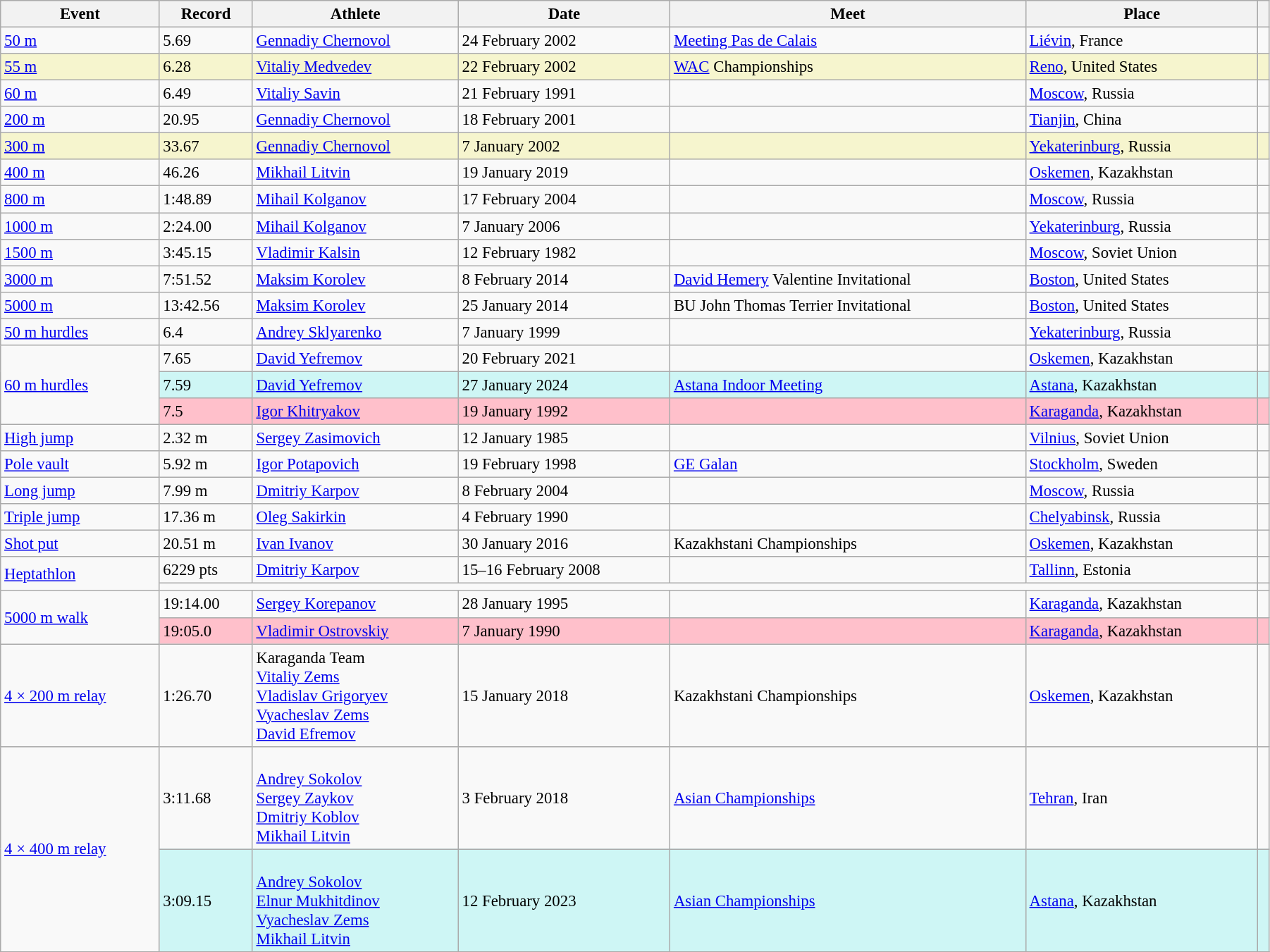<table class="wikitable" style="font-size:95%; width: 95%;">
<tr>
<th>Event</th>
<th>Record</th>
<th>Athlete</th>
<th>Date</th>
<th>Meet</th>
<th>Place</th>
<th></th>
</tr>
<tr>
<td><a href='#'>50 m</a></td>
<td>5.69</td>
<td><a href='#'>Gennadiy Chernovol</a></td>
<td>24 February 2002</td>
<td><a href='#'>Meeting Pas de Calais</a></td>
<td><a href='#'>Liévin</a>, France</td>
<td></td>
</tr>
<tr style="background:#f6F5CE;">
<td><a href='#'>55 m</a></td>
<td>6.28 </td>
<td><a href='#'>Vitaliy Medvedev</a></td>
<td>22 February 2002</td>
<td><a href='#'>WAC</a> Championships</td>
<td><a href='#'>Reno</a>, United States</td>
<td></td>
</tr>
<tr>
<td><a href='#'>60 m</a></td>
<td>6.49 </td>
<td><a href='#'>Vitaliy Savin</a></td>
<td>21 February 1991</td>
<td></td>
<td><a href='#'>Moscow</a>, Russia</td>
<td></td>
</tr>
<tr>
<td><a href='#'>200 m</a></td>
<td>20.95</td>
<td><a href='#'>Gennadiy Chernovol</a></td>
<td>18 February 2001</td>
<td></td>
<td><a href='#'>Tianjin</a>, China</td>
<td></td>
</tr>
<tr style="background:#f6F5CE;">
<td><a href='#'>300 m</a></td>
<td>33.67</td>
<td><a href='#'>Gennadiy Chernovol</a></td>
<td>7 January 2002</td>
<td></td>
<td><a href='#'>Yekaterinburg</a>, Russia</td>
<td></td>
</tr>
<tr>
<td><a href='#'>400 m</a></td>
<td>46.26</td>
<td><a href='#'>Mikhail Litvin</a></td>
<td>19 January 2019</td>
<td></td>
<td><a href='#'>Oskemen</a>, Kazakhstan</td>
<td></td>
</tr>
<tr>
<td><a href='#'>800 m</a></td>
<td>1:48.89</td>
<td><a href='#'>Mihail Kolganov</a></td>
<td>17 February 2004</td>
<td></td>
<td><a href='#'>Moscow</a>, Russia</td>
<td></td>
</tr>
<tr>
<td><a href='#'>1000 m</a></td>
<td>2:24.00</td>
<td><a href='#'>Mihail Kolganov</a></td>
<td>7 January 2006</td>
<td></td>
<td><a href='#'>Yekaterinburg</a>, Russia</td>
<td></td>
</tr>
<tr>
<td><a href='#'>1500 m</a></td>
<td>3:45.15</td>
<td><a href='#'>Vladimir Kalsin</a></td>
<td>12 February 1982</td>
<td></td>
<td><a href='#'>Moscow</a>, Soviet Union</td>
<td></td>
</tr>
<tr>
<td><a href='#'>3000 m</a></td>
<td>7:51.52</td>
<td><a href='#'>Maksim Korolev</a></td>
<td>8 February 2014</td>
<td><a href='#'>David Hemery</a> Valentine Invitational</td>
<td><a href='#'>Boston</a>, United States</td>
<td></td>
</tr>
<tr>
<td><a href='#'>5000 m</a></td>
<td>13:42.56</td>
<td><a href='#'>Maksim Korolev</a></td>
<td>25 January 2014</td>
<td>BU John Thomas Terrier Invitational</td>
<td><a href='#'>Boston</a>, United States</td>
<td></td>
</tr>
<tr>
<td><a href='#'>50 m hurdles</a></td>
<td>6.4 </td>
<td><a href='#'>Andrey Sklyarenko</a></td>
<td>7 January 1999</td>
<td></td>
<td><a href='#'>Yekaterinburg</a>, Russia</td>
<td></td>
</tr>
<tr>
<td rowspan=3><a href='#'>60 m hurdles</a></td>
<td>7.65</td>
<td><a href='#'>David Yefremov</a></td>
<td>20 February 2021</td>
<td></td>
<td><a href='#'>Oskemen</a>, Kazakhstan</td>
<td></td>
</tr>
<tr bgcolor=#CEF6F5>
<td>7.59</td>
<td><a href='#'>David Yefremov</a></td>
<td>27 January 2024</td>
<td><a href='#'>Astana Indoor Meeting</a></td>
<td><a href='#'>Astana</a>, Kazakhstan</td>
<td></td>
</tr>
<tr style="background:pink">
<td>7.5 </td>
<td><a href='#'>Igor Khitryakov</a></td>
<td>19 January 1992</td>
<td></td>
<td><a href='#'>Karaganda</a>, Kazakhstan</td>
<td></td>
</tr>
<tr>
<td><a href='#'>High jump</a></td>
<td>2.32 m</td>
<td><a href='#'>Sergey Zasimovich</a></td>
<td>12 January 1985</td>
<td></td>
<td><a href='#'>Vilnius</a>, Soviet Union</td>
<td></td>
</tr>
<tr>
<td><a href='#'>Pole vault</a></td>
<td>5.92 m </td>
<td><a href='#'>Igor Potapovich</a></td>
<td>19 February 1998</td>
<td><a href='#'>GE Galan</a></td>
<td><a href='#'>Stockholm</a>, Sweden</td>
<td></td>
</tr>
<tr>
<td><a href='#'>Long jump</a></td>
<td>7.99 m</td>
<td><a href='#'>Dmitriy Karpov</a></td>
<td>8 February 2004</td>
<td></td>
<td><a href='#'>Moscow</a>, Russia</td>
<td></td>
</tr>
<tr>
<td><a href='#'>Triple jump</a></td>
<td>17.36 m</td>
<td><a href='#'>Oleg Sakirkin</a></td>
<td>4 February 1990</td>
<td></td>
<td><a href='#'>Chelyabinsk</a>, Russia</td>
<td></td>
</tr>
<tr>
<td><a href='#'>Shot put</a></td>
<td>20.51 m </td>
<td><a href='#'>Ivan Ivanov</a></td>
<td>30 January 2016</td>
<td>Kazakhstani Championships</td>
<td><a href='#'>Oskemen</a>, Kazakhstan</td>
<td></td>
</tr>
<tr>
<td rowspan=2><a href='#'>Heptathlon</a></td>
<td>6229 pts</td>
<td><a href='#'>Dmitriy Karpov</a></td>
<td>15–16 February 2008</td>
<td></td>
<td><a href='#'>Tallinn</a>, Estonia</td>
<td></td>
</tr>
<tr>
<td colspan=5></td>
<td></td>
</tr>
<tr>
<td rowspan=2><a href='#'>5000 m walk</a></td>
<td>19:14.00</td>
<td><a href='#'>Sergey Korepanov</a></td>
<td>28 January 1995</td>
<td></td>
<td><a href='#'>Karaganda</a>, Kazakhstan</td>
<td></td>
</tr>
<tr style="background:pink">
<td>19:05.0</td>
<td><a href='#'>Vladimir Ostrovskiy</a></td>
<td>7 January 1990</td>
<td></td>
<td><a href='#'>Karaganda</a>, Kazakhstan</td>
<td></td>
</tr>
<tr>
<td><a href='#'>4 × 200 m relay</a></td>
<td>1:26.70</td>
<td>Karaganda Team<br><a href='#'>Vitaliy Zems</a><br><a href='#'>Vladislav Grigoryev</a><br><a href='#'>Vyacheslav Zems</a><br><a href='#'>David Efremov</a></td>
<td>15 January 2018 </td>
<td>Kazakhstani Championships</td>
<td><a href='#'>Oskemen</a>, Kazakhstan</td>
<td></td>
</tr>
<tr>
<td rowspan=2><a href='#'>4 × 400 m relay</a></td>
<td>3:11.68</td>
<td><br><a href='#'>Andrey Sokolov</a><br><a href='#'>Sergey Zaykov</a><br><a href='#'>Dmitriy Koblov</a><br><a href='#'>Mikhail Litvin</a></td>
<td>3 February 2018</td>
<td><a href='#'>Asian Championships</a></td>
<td><a href='#'>Tehran</a>, Iran</td>
<td></td>
</tr>
<tr style="background:#cef6f5;">
<td>3:09.15</td>
<td><br><a href='#'>Andrey Sokolov</a><br><a href='#'>Elnur Mukhitdinov</a><br><a href='#'>Vyacheslav Zems</a><br><a href='#'>Mikhail Litvin</a></td>
<td>12 February 2023</td>
<td><a href='#'>Asian Championships</a></td>
<td><a href='#'>Astana</a>, Kazakhstan</td>
<td></td>
</tr>
<tr>
</tr>
</table>
